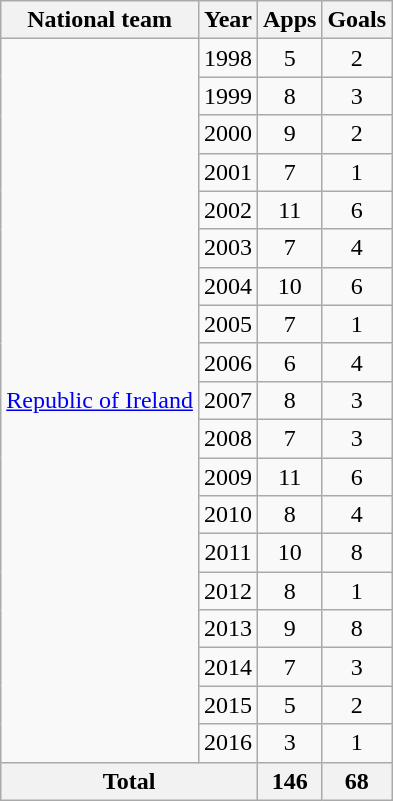<table class="sortable wikitable" style="text-align:center">
<tr>
<th scope="col">National team</th>
<th scope="col">Year</th>
<th !scope="col">Apps</th>
<th !scope="col">Goals</th>
</tr>
<tr>
<td rowspan="19"><a href='#'>Republic of Ireland</a></td>
<td scope="row">1998</td>
<td>5</td>
<td>2</td>
</tr>
<tr>
<td scope="row">1999</td>
<td>8</td>
<td>3</td>
</tr>
<tr>
<td scope="row">2000</td>
<td>9</td>
<td>2</td>
</tr>
<tr>
<td scope="row">2001</td>
<td>7</td>
<td>1</td>
</tr>
<tr>
<td scope="row">2002</td>
<td>11</td>
<td>6</td>
</tr>
<tr>
<td scope="row">2003</td>
<td>7</td>
<td>4</td>
</tr>
<tr>
<td scope="row">2004</td>
<td>10</td>
<td>6</td>
</tr>
<tr>
<td scope="row">2005</td>
<td>7</td>
<td>1</td>
</tr>
<tr>
<td scope="row">2006</td>
<td>6</td>
<td>4</td>
</tr>
<tr>
<td scope="row">2007</td>
<td>8</td>
<td>3</td>
</tr>
<tr>
<td scope="row">2008</td>
<td>7</td>
<td>3</td>
</tr>
<tr>
<td scope="row">2009</td>
<td>11</td>
<td>6</td>
</tr>
<tr>
<td scope="row">2010</td>
<td>8</td>
<td>4</td>
</tr>
<tr>
<td scope="row">2011</td>
<td>10</td>
<td>8</td>
</tr>
<tr>
<td scope="row">2012</td>
<td>8</td>
<td>1</td>
</tr>
<tr>
<td scope="row">2013</td>
<td>9</td>
<td>8</td>
</tr>
<tr>
<td scope="row">2014</td>
<td>7</td>
<td>3</td>
</tr>
<tr>
<td scope="row">2015</td>
<td>5</td>
<td>2</td>
</tr>
<tr>
<td scope="row">2016</td>
<td>3</td>
<td>1</td>
</tr>
<tr>
<th colspan="2">Total</th>
<th>146</th>
<th>68</th>
</tr>
</table>
